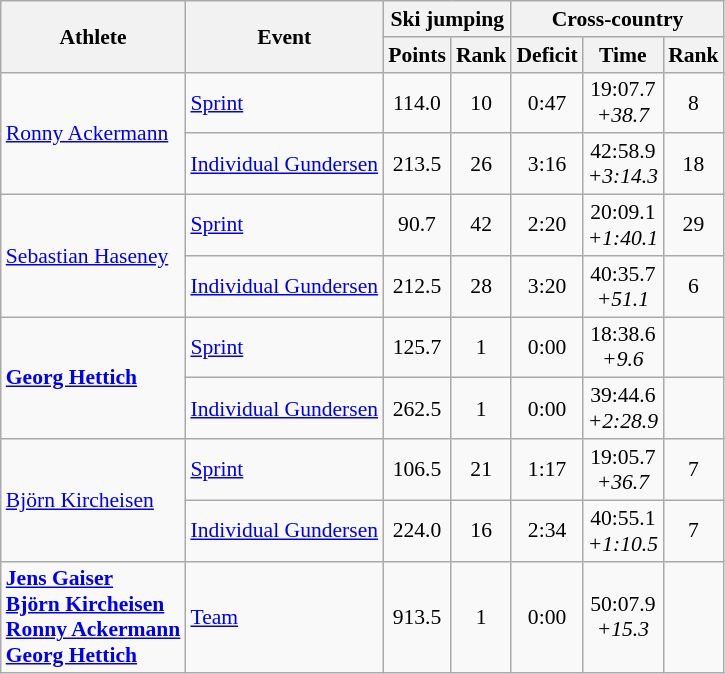<table class="wikitable" style="font-size:90%">
<tr>
<th rowspan="2">Athlete</th>
<th rowspan="2">Event</th>
<th colspan="2">Ski jumping</th>
<th colspan="6">Cross-country</th>
</tr>
<tr>
<th>Points</th>
<th>Rank</th>
<th>Deficit</th>
<th>Time</th>
<th>Rank</th>
</tr>
<tr>
<td rowspan=2><a href='#'>Ronny Ackermann</a></td>
<td><a href='#'>Sprint</a></td>
<td align="center">114.0</td>
<td align="center">10</td>
<td align="center">0:47</td>
<td align="center">19:07.7<br> <em>+38.7</em></td>
<td align="center">8</td>
</tr>
<tr>
<td><a href='#'>Individual Gundersen</a></td>
<td align="center">213.5</td>
<td align="center">26</td>
<td align="center">3:16</td>
<td align="center">42:58.9<br> <em>+3:14.3</em></td>
<td align="center">18</td>
</tr>
<tr>
<td rowspan=2><a href='#'>Sebastian Haseney</a></td>
<td><a href='#'>Sprint</a></td>
<td align="center">90.7</td>
<td align="center">42</td>
<td align="center">2:20</td>
<td align="center">20:09.1<br> <em>+1:40.1</em></td>
<td align="center">29</td>
</tr>
<tr>
<td><a href='#'>Individual Gundersen</a></td>
<td align="center">212.5</td>
<td align="center">28</td>
<td align="center">3:20</td>
<td align="center">40:35.7<br> <em>+51.1</em></td>
<td align="center">6</td>
</tr>
<tr>
<td rowspan=2><strong><a href='#'>Georg Hettich</a></strong></td>
<td><a href='#'>Sprint</a></td>
<td align="center">125.7</td>
<td align="center">1</td>
<td align="center">0:00</td>
<td align="center">18:38.6<br> <em>+9.6</em></td>
<td align="center"></td>
</tr>
<tr>
<td><a href='#'>Individual Gundersen</a></td>
<td align="center">262.5</td>
<td align="center">1</td>
<td align="center">0:00</td>
<td align="center">39:44.6<br> <em>+2:28.9</em></td>
<td align="center"></td>
</tr>
<tr>
<td rowspan=2><a href='#'>Björn Kircheisen</a></td>
<td><a href='#'>Sprint</a></td>
<td align="center">106.5</td>
<td align="center">21</td>
<td align="center">1:17</td>
<td align="center">19:05.7<br> <em>+36.7</em></td>
<td align="center">7</td>
</tr>
<tr>
<td><a href='#'>Individual Gundersen</a></td>
<td align="center">224.0</td>
<td align="center">16</td>
<td align="center">2:34</td>
<td align="center">40:55.1<br> <em>+1:10.5</em></td>
<td align="center">7</td>
</tr>
<tr>
<td><strong><a href='#'>Jens Gaiser</a><br><a href='#'>Björn Kircheisen</a><br><a href='#'>Ronny Ackermann</a><br><a href='#'>Georg Hettich</a></strong></td>
<td><a href='#'>Team</a></td>
<td align="center">913.5</td>
<td align="center">1</td>
<td align="center">0:00</td>
<td align="center">50:07.9<br> <em>+15.3</em></td>
<td align="center"></td>
</tr>
</table>
